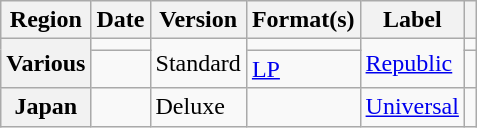<table class="wikitable plainrowheaders">
<tr>
<th scope="col">Region</th>
<th scope="col">Date</th>
<th scope="col">Version</th>
<th scope="col">Format(s)</th>
<th scope="col">Label</th>
<th scope="col"></th>
</tr>
<tr>
<th scope="row" rowspan="2">Various</th>
<td></td>
<td rowspan="2">Standard</td>
<td></td>
<td rowspan="2"><a href='#'>Republic</a></td>
<td></td>
</tr>
<tr>
<td></td>
<td><a href='#'>LP</a></td>
<td></td>
</tr>
<tr>
<th scope="row">Japan</th>
<td></td>
<td>Deluxe</td>
<td></td>
<td><a href='#'>Universal</a></td>
<td></td>
</tr>
</table>
